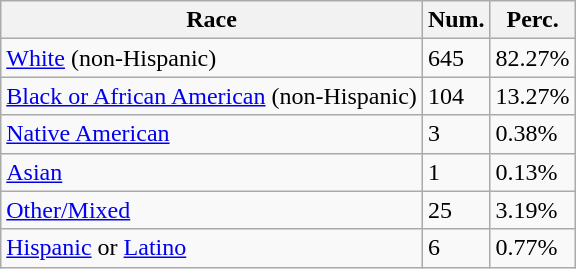<table class="wikitable">
<tr>
<th>Race</th>
<th>Num.</th>
<th>Perc.</th>
</tr>
<tr>
<td><a href='#'>White</a> (non-Hispanic)</td>
<td>645</td>
<td>82.27%</td>
</tr>
<tr>
<td><a href='#'>Black or African American</a> (non-Hispanic)</td>
<td>104</td>
<td>13.27%</td>
</tr>
<tr>
<td><a href='#'>Native American</a></td>
<td>3</td>
<td>0.38%</td>
</tr>
<tr>
<td><a href='#'>Asian</a></td>
<td>1</td>
<td>0.13%</td>
</tr>
<tr>
<td><a href='#'>Other/Mixed</a></td>
<td>25</td>
<td>3.19%</td>
</tr>
<tr>
<td><a href='#'>Hispanic</a> or <a href='#'>Latino</a></td>
<td>6</td>
<td>0.77%</td>
</tr>
</table>
